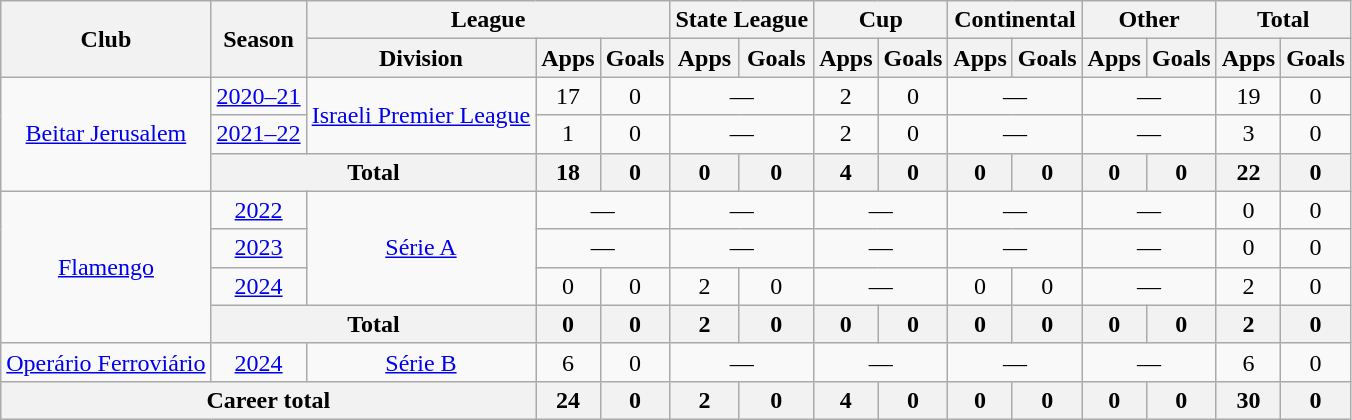<table class="wikitable" style="text-align: center">
<tr>
<th rowspan="2">Club</th>
<th rowspan="2">Season</th>
<th colspan="3">League</th>
<th colspan="2">State League</th>
<th colspan="2">Cup</th>
<th colspan="2">Continental</th>
<th colspan="2">Other</th>
<th colspan="2">Total</th>
</tr>
<tr>
<th>Division</th>
<th>Apps</th>
<th>Goals</th>
<th>Apps</th>
<th>Goals</th>
<th>Apps</th>
<th>Goals</th>
<th>Apps</th>
<th>Goals</th>
<th>Apps</th>
<th>Goals</th>
<th>Apps</th>
<th>Goals</th>
</tr>
<tr>
<td rowspan="3"><a href='#'>Beitar Jerusalem</a></td>
<td><a href='#'>2020–21</a></td>
<td rowspan="2"><a href='#'>Israeli Premier League</a></td>
<td>17</td>
<td>0</td>
<td colspan="2">—</td>
<td>2</td>
<td>0</td>
<td colspan="2">—</td>
<td colspan="2">—</td>
<td>19</td>
<td>0</td>
</tr>
<tr>
<td><a href='#'>2021–22</a></td>
<td>1</td>
<td>0</td>
<td colspan="2">—</td>
<td>2</td>
<td>0</td>
<td colspan="2">—</td>
<td colspan="2">—</td>
<td>3</td>
<td>0</td>
</tr>
<tr>
<th colspan="2">Total</th>
<th>18</th>
<th>0</th>
<th>0</th>
<th>0</th>
<th>4</th>
<th>0</th>
<th>0</th>
<th>0</th>
<th>0</th>
<th>0</th>
<th>22</th>
<th>0</th>
</tr>
<tr>
<td rowspan="4"><a href='#'>Flamengo</a></td>
<td><a href='#'>2022</a></td>
<td rowspan="3"><a href='#'>Série A</a></td>
<td colspan="2">—</td>
<td colspan="2">—</td>
<td colspan="2">—</td>
<td colspan="2">—</td>
<td colspan="2">—</td>
<td>0</td>
<td>0</td>
</tr>
<tr>
<td><a href='#'>2023</a></td>
<td colspan="2">—</td>
<td colspan="2">—</td>
<td colspan="2">—</td>
<td colspan="2">—</td>
<td colspan="2">—</td>
<td>0</td>
<td>0</td>
</tr>
<tr>
<td><a href='#'>2024</a></td>
<td>0</td>
<td>0</td>
<td>2</td>
<td>0</td>
<td colspan="2">—</td>
<td>0</td>
<td>0</td>
<td colspan="2">—</td>
<td>2</td>
<td>0</td>
</tr>
<tr>
<th colspan="2">Total</th>
<th>0</th>
<th>0</th>
<th>2</th>
<th>0</th>
<th>0</th>
<th>0</th>
<th>0</th>
<th>0</th>
<th>0</th>
<th>0</th>
<th>2</th>
<th>0</th>
</tr>
<tr>
<td rowspan="1"><a href='#'>Operário Ferroviário</a></td>
<td><a href='#'>2024</a></td>
<td rowspan="1"><a href='#'>Série B</a></td>
<td>6</td>
<td>0</td>
<td colspan="2">—</td>
<td colspan="2">—</td>
<td colspan="2">—</td>
<td colspan="2">—</td>
<td>6</td>
<td>0</td>
</tr>
<tr>
<th colspan="3">Career total</th>
<th>24</th>
<th>0</th>
<th>2</th>
<th>0</th>
<th>4</th>
<th>0</th>
<th>0</th>
<th>0</th>
<th>0</th>
<th>0</th>
<th>30</th>
<th>0</th>
</tr>
</table>
